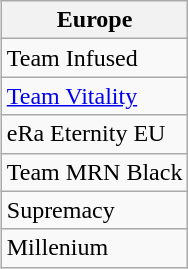<table class="wikitable" style="display: inline-table; margin-left: 25px;">
<tr>
<th>Europe</th>
</tr>
<tr>
<td>Team Infused</td>
</tr>
<tr>
<td><a href='#'>Team Vitality</a></td>
</tr>
<tr>
<td>eRa Eternity EU</td>
</tr>
<tr>
<td>Team MRN Black</td>
</tr>
<tr>
<td>Supremacy</td>
</tr>
<tr>
<td>Millenium</td>
</tr>
</table>
